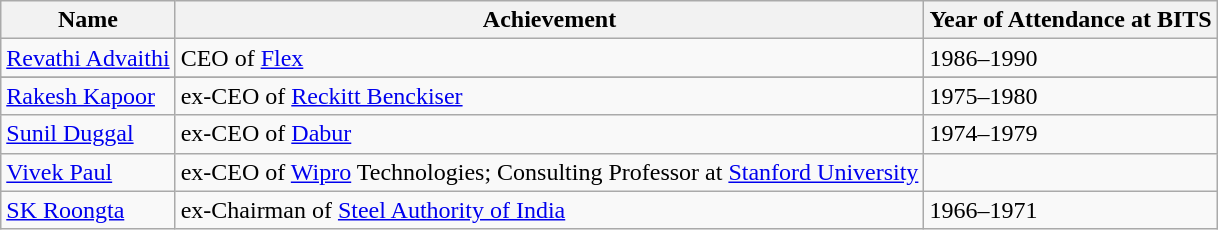<table class="wikitable">
<tr>
<th>Name</th>
<th>Achievement</th>
<th>Year of Attendance at BITS</th>
</tr>
<tr>
<td><a href='#'>Revathi Advaithi</a></td>
<td>CEO of <a href='#'>Flex</a></td>
<td>1986–1990</td>
</tr>
<tr>
</tr>
<tr>
<td><a href='#'>Rakesh Kapoor</a></td>
<td>ex-CEO of <a href='#'>Reckitt Benckiser</a></td>
<td>1975–1980</td>
</tr>
<tr>
<td><a href='#'>Sunil Duggal</a></td>
<td>ex-CEO of <a href='#'>Dabur</a></td>
<td>1974–1979</td>
</tr>
<tr>
<td><a href='#'>Vivek Paul</a></td>
<td>ex-CEO of <a href='#'>Wipro</a> Technologies; Consulting Professor at <a href='#'>Stanford University</a></td>
<td></td>
</tr>
<tr>
<td><a href='#'>SK Roongta</a></td>
<td>ex-Chairman of <a href='#'>Steel Authority of India</a></td>
<td>1966–1971</td>
</tr>
</table>
